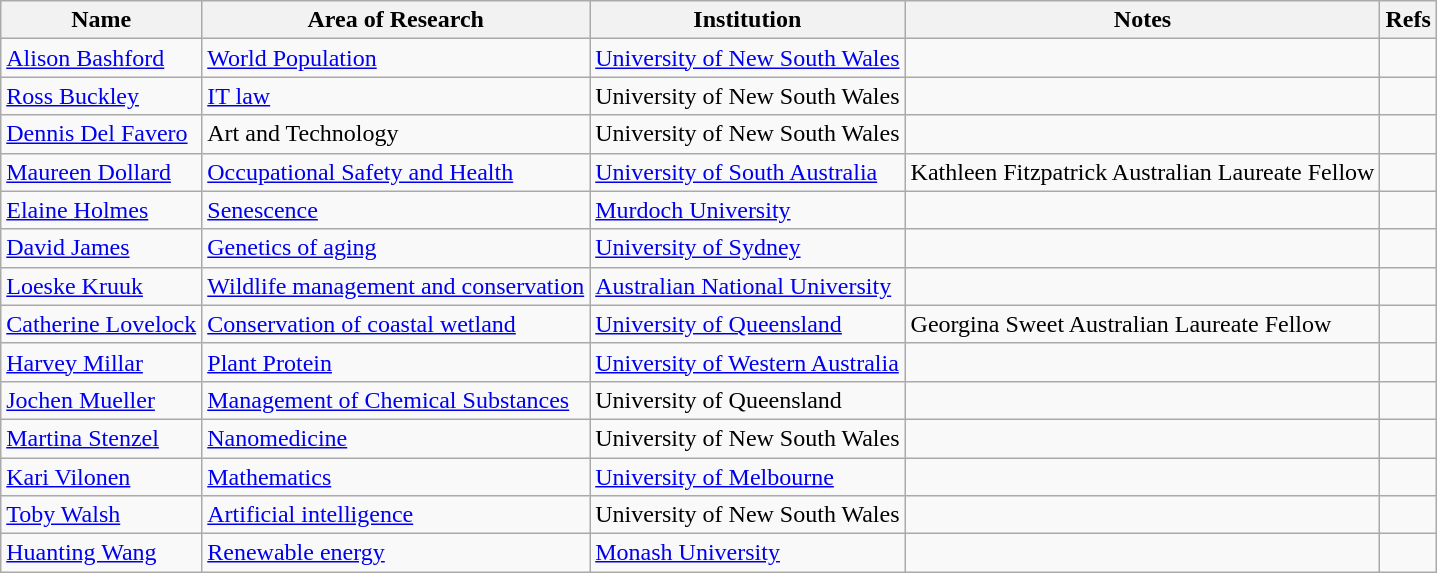<table class="wikitable">
<tr>
<th>Name</th>
<th>Area of Research</th>
<th>Institution</th>
<th>Notes</th>
<th>Refs</th>
</tr>
<tr>
<td><a href='#'>Alison Bashford</a></td>
<td><a href='#'>World Population</a></td>
<td><a href='#'>University of New South Wales</a></td>
<td></td>
<td></td>
</tr>
<tr>
<td><a href='#'>Ross Buckley</a></td>
<td><a href='#'>IT law</a></td>
<td>University of New South Wales</td>
<td></td>
<td></td>
</tr>
<tr>
<td><a href='#'>Dennis Del Favero</a></td>
<td>Art and Technology</td>
<td>University of New South Wales</td>
<td></td>
<td></td>
</tr>
<tr>
<td><a href='#'>Maureen Dollard</a></td>
<td><a href='#'>Occupational Safety and Health</a></td>
<td><a href='#'>University of South Australia</a></td>
<td>Kathleen Fitzpatrick Australian Laureate Fellow</td>
<td></td>
</tr>
<tr>
<td><a href='#'>Elaine Holmes</a></td>
<td><a href='#'>Senescence</a></td>
<td><a href='#'>Murdoch University</a></td>
<td></td>
<td></td>
</tr>
<tr>
<td><a href='#'>David James</a></td>
<td><a href='#'>Genetics of aging</a></td>
<td><a href='#'>University of Sydney</a></td>
<td></td>
<td></td>
</tr>
<tr>
<td><a href='#'>Loeske Kruuk</a></td>
<td><a href='#'>Wildlife management and conservation</a></td>
<td><a href='#'>Australian National University</a></td>
<td></td>
<td></td>
</tr>
<tr>
<td><a href='#'>Catherine Lovelock</a></td>
<td><a href='#'>Conservation of coastal wetland</a></td>
<td><a href='#'>University of Queensland</a></td>
<td>Georgina Sweet Australian Laureate Fellow</td>
<td></td>
</tr>
<tr>
<td><a href='#'>Harvey Millar</a></td>
<td><a href='#'>Plant Protein</a></td>
<td><a href='#'>University of Western Australia</a></td>
<td></td>
<td></td>
</tr>
<tr>
<td><a href='#'>Jochen Mueller</a></td>
<td><a href='#'>Management of Chemical Substances</a></td>
<td>University of Queensland</td>
<td></td>
<td></td>
</tr>
<tr>
<td><a href='#'>Martina Stenzel</a></td>
<td><a href='#'>Nanomedicine</a></td>
<td>University of New South Wales</td>
<td></td>
<td></td>
</tr>
<tr>
<td><a href='#'>Kari Vilonen</a></td>
<td><a href='#'>Mathematics</a></td>
<td><a href='#'>University of Melbourne</a></td>
<td></td>
<td></td>
</tr>
<tr>
<td><a href='#'>Toby Walsh</a></td>
<td><a href='#'>Artificial intelligence</a></td>
<td>University of New South Wales</td>
<td></td>
<td></td>
</tr>
<tr>
<td><a href='#'>Huanting Wang</a></td>
<td><a href='#'>Renewable energy</a></td>
<td><a href='#'>Monash University</a></td>
<td></td>
<td></td>
</tr>
</table>
